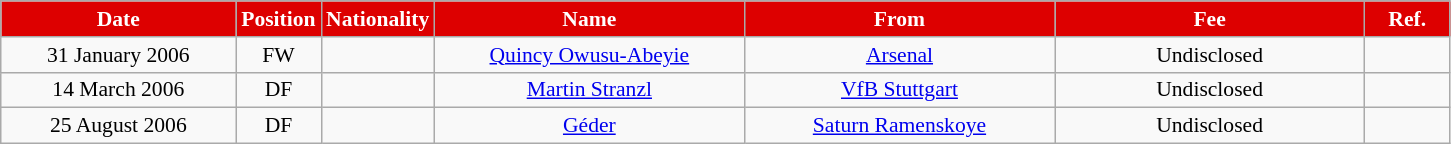<table class="wikitable"  style="text-align:center; font-size:90%; ">
<tr>
<th style="background:#DD0000; color:white; width:150px;">Date</th>
<th style="background:#DD0000; color:white; width:50px;">Position</th>
<th style="background:#DD0000; color:white; width:50px;">Nationality</th>
<th style="background:#DD0000; color:white; width:200px;">Name</th>
<th style="background:#DD0000; color:white; width:200px;">From</th>
<th style="background:#DD0000; color:white; width:200px;">Fee</th>
<th style="background:#DD0000; color:white; width:50px;">Ref.</th>
</tr>
<tr>
<td>31 January 2006</td>
<td>FW</td>
<td></td>
<td><a href='#'>Quincy Owusu-Abeyie</a></td>
<td><a href='#'>Arsenal</a></td>
<td>Undisclosed</td>
<td></td>
</tr>
<tr>
<td>14 March 2006</td>
<td>DF</td>
<td></td>
<td><a href='#'>Martin Stranzl</a></td>
<td><a href='#'>VfB Stuttgart</a></td>
<td>Undisclosed</td>
<td></td>
</tr>
<tr>
<td>25 August 2006</td>
<td>DF</td>
<td></td>
<td><a href='#'>Géder</a></td>
<td><a href='#'>Saturn Ramenskoye</a></td>
<td>Undisclosed</td>
<td></td>
</tr>
</table>
